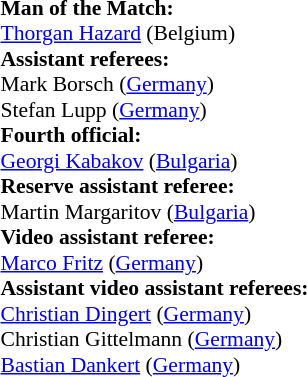<table style="width:100%; font-size:90%;">
<tr>
<td><br><strong>Man of the Match:</strong>
<br><a href='#'>Thorgan Hazard</a> (Belgium)<br><strong>Assistant referees:</strong>
<br>Mark Borsch (<a href='#'>Germany</a>)
<br>Stefan Lupp (<a href='#'>Germany</a>)
<br><strong>Fourth official:</strong>
<br><a href='#'>Georgi Kabakov</a> (<a href='#'>Bulgaria</a>)
<br><strong>Reserve assistant referee:</strong>
<br>Martin Margaritov (<a href='#'>Bulgaria</a>)
<br><strong>Video assistant referee:</strong>
<br><a href='#'>Marco Fritz</a> (<a href='#'>Germany</a>)
<br><strong>Assistant video assistant referees:</strong>
<br><a href='#'>Christian Dingert</a> (<a href='#'>Germany</a>)
<br>Christian Gittelmann (<a href='#'>Germany</a>)
<br><a href='#'>Bastian Dankert</a> (<a href='#'>Germany</a>)</td>
</tr>
</table>
